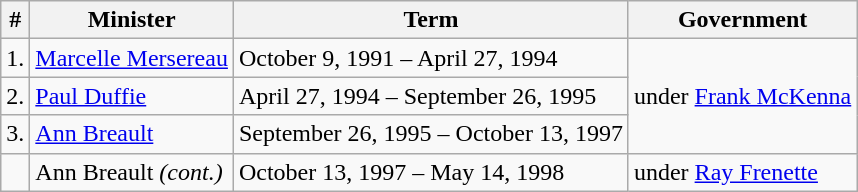<table class="wikitable">
<tr>
<th>#</th>
<th>Minister</th>
<th>Term</th>
<th>Government</th>
</tr>
<tr>
<td>1.</td>
<td><a href='#'>Marcelle Mersereau</a></td>
<td>October 9, 1991 – April 27, 1994</td>
<td rowspan=3>under <a href='#'>Frank McKenna</a></td>
</tr>
<tr>
<td>2.</td>
<td><a href='#'>Paul Duffie</a></td>
<td>April 27, 1994 – September 26, 1995</td>
</tr>
<tr>
<td>3.</td>
<td><a href='#'>Ann Breault</a></td>
<td>September 26, 1995 – October 13, 1997</td>
</tr>
<tr>
<td></td>
<td>Ann Breault <em>(cont.)</em></td>
<td>October 13, 1997 – May 14, 1998</td>
<td>under <a href='#'>Ray Frenette</a></td>
</tr>
</table>
